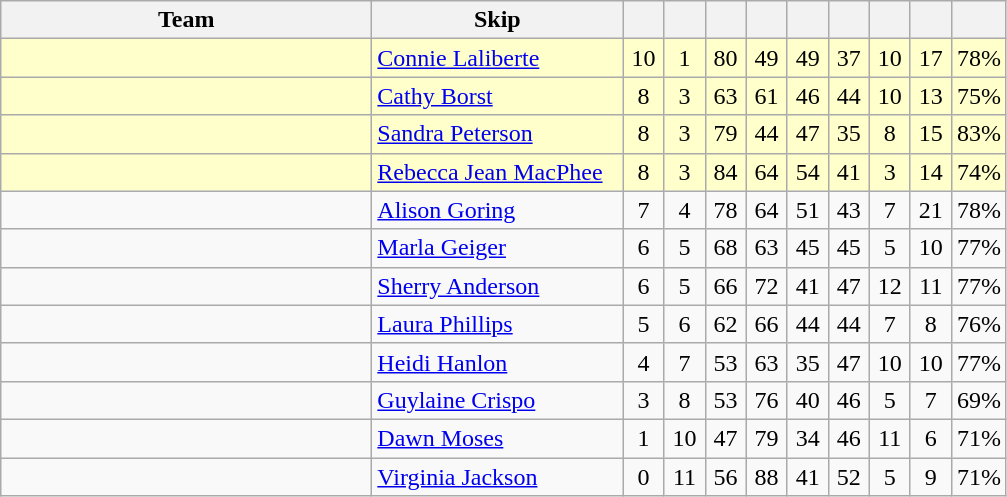<table class="wikitable" style="text-align: center;">
<tr>
<th bgcolor="#efefef" width="240">Team</th>
<th bgcolor="#efefef" width="160">Skip</th>
<th width=20></th>
<th width=20></th>
<th width=20></th>
<th width=20></th>
<th width=20></th>
<th width=20></th>
<th width=20></th>
<th width=20></th>
<th width=20></th>
</tr>
<tr bgcolor="#ffc">
<td style="text-align:left;"></td>
<td style="text-align:left;"><a href='#'>Connie Laliberte</a></td>
<td>10</td>
<td>1</td>
<td>80</td>
<td>49</td>
<td>49</td>
<td>37</td>
<td>10</td>
<td>17</td>
<td>78%</td>
</tr>
<tr bgcolor="#ffc">
<td style="text-align:left;"></td>
<td style="text-align:left;"><a href='#'>Cathy Borst</a></td>
<td>8</td>
<td>3</td>
<td>63</td>
<td>61</td>
<td>46</td>
<td>44</td>
<td>10</td>
<td>13</td>
<td>75%</td>
</tr>
<tr bgcolor="#ffc">
<td style="text-align:left;"></td>
<td style="text-align:left;"><a href='#'>Sandra Peterson</a></td>
<td>8</td>
<td>3</td>
<td>79</td>
<td>44</td>
<td>47</td>
<td>35</td>
<td>8</td>
<td>15</td>
<td>83%</td>
</tr>
<tr bgcolor="#ffc">
<td style="text-align:left;"></td>
<td style="text-align:left;"><a href='#'>Rebecca Jean MacPhee</a></td>
<td>8</td>
<td>3</td>
<td>84</td>
<td>64</td>
<td>54</td>
<td>41</td>
<td>3</td>
<td>14</td>
<td>74%</td>
</tr>
<tr>
<td style="text-align:left;"></td>
<td style="text-align:left;"><a href='#'>Alison Goring</a></td>
<td>7</td>
<td>4</td>
<td>78</td>
<td>64</td>
<td>51</td>
<td>43</td>
<td>7</td>
<td>21</td>
<td>78%</td>
</tr>
<tr>
<td style="text-align:left;"></td>
<td style="text-align:left;"><a href='#'>Marla Geiger</a></td>
<td>6</td>
<td>5</td>
<td>68</td>
<td>63</td>
<td>45</td>
<td>45</td>
<td>5</td>
<td>10</td>
<td>77%</td>
</tr>
<tr>
<td style="text-align:left;"></td>
<td style="text-align:left;"><a href='#'>Sherry Anderson</a></td>
<td>6</td>
<td>5</td>
<td>66</td>
<td>72</td>
<td>41</td>
<td>47</td>
<td>12</td>
<td>11</td>
<td>77%</td>
</tr>
<tr>
<td style="text-align:left;"></td>
<td style="text-align:left;"><a href='#'>Laura Phillips</a></td>
<td>5</td>
<td>6</td>
<td>62</td>
<td>66</td>
<td>44</td>
<td>44</td>
<td>7</td>
<td>8</td>
<td>76%</td>
</tr>
<tr>
<td style="text-align:left;"></td>
<td style="text-align:left;"><a href='#'>Heidi Hanlon</a></td>
<td>4</td>
<td>7</td>
<td>53</td>
<td>63</td>
<td>35</td>
<td>47</td>
<td>10</td>
<td>10</td>
<td>77%</td>
</tr>
<tr>
<td style="text-align:left;"></td>
<td style="text-align:left;"><a href='#'>Guylaine Crispo</a></td>
<td>3</td>
<td>8</td>
<td>53</td>
<td>76</td>
<td>40</td>
<td>46</td>
<td>5</td>
<td>7</td>
<td>69%</td>
</tr>
<tr>
<td style="text-align:left;"></td>
<td style="text-align:left;"><a href='#'>Dawn Moses</a></td>
<td>1</td>
<td>10</td>
<td>47</td>
<td>79</td>
<td>34</td>
<td>46</td>
<td>11</td>
<td>6</td>
<td>71%</td>
</tr>
<tr>
<td style="text-align:left;"></td>
<td style="text-align:left;"><a href='#'>Virginia Jackson</a></td>
<td>0</td>
<td>11</td>
<td>56</td>
<td>88</td>
<td>41</td>
<td>52</td>
<td>5</td>
<td>9</td>
<td>71%</td>
</tr>
</table>
